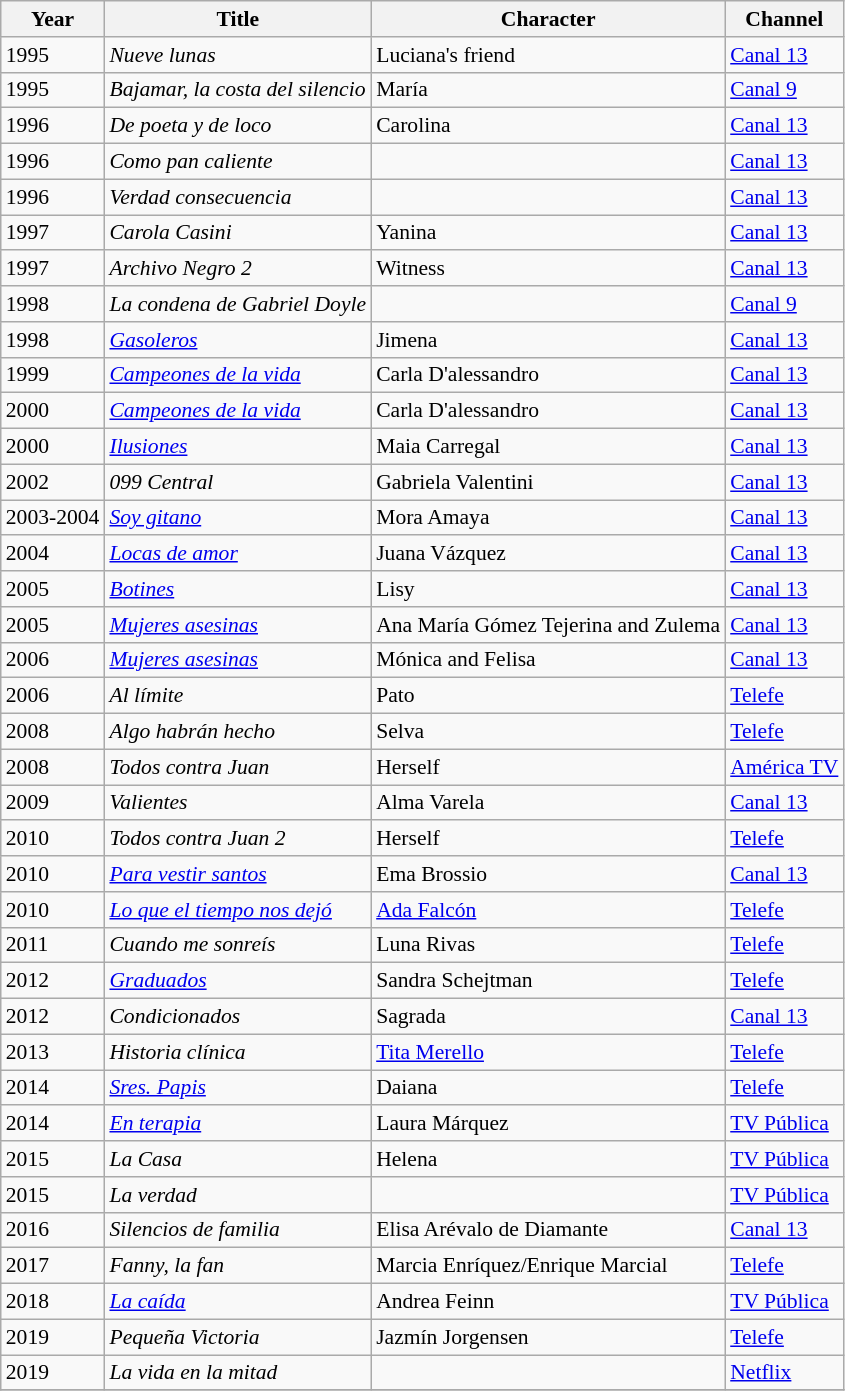<table class="wikitable" style="font-size: 90%;">
<tr>
<th>Year</th>
<th>Title</th>
<th>Character</th>
<th>Channel</th>
</tr>
<tr>
<td>1995</td>
<td><em>Nueve lunas</em></td>
<td>Luciana's friend</td>
<td><a href='#'>Canal 13</a></td>
</tr>
<tr>
<td>1995</td>
<td><em>Bajamar, la costa del silencio</em></td>
<td>María</td>
<td><a href='#'>Canal 9</a></td>
</tr>
<tr>
<td>1996</td>
<td><em>De poeta y de loco</em></td>
<td>Carolina</td>
<td><a href='#'>Canal 13</a></td>
</tr>
<tr>
<td>1996</td>
<td><em>Como pan caliente</em></td>
<td></td>
<td><a href='#'>Canal 13</a></td>
</tr>
<tr>
<td>1996</td>
<td><em>Verdad consecuencia</em></td>
<td></td>
<td><a href='#'>Canal 13</a></td>
</tr>
<tr>
<td>1997</td>
<td><em>Carola Casini</em></td>
<td>Yanina</td>
<td><a href='#'>Canal 13</a></td>
</tr>
<tr>
<td>1997</td>
<td><em>Archivo Negro 2</em></td>
<td>Witness</td>
<td><a href='#'>Canal 13</a></td>
</tr>
<tr>
<td>1998</td>
<td><em>La condena de Gabriel Doyle</em></td>
<td></td>
<td><a href='#'>Canal 9</a></td>
</tr>
<tr>
<td>1998</td>
<td><em><a href='#'>Gasoleros</a></em></td>
<td>Jimena</td>
<td><a href='#'>Canal 13</a></td>
</tr>
<tr>
<td>1999</td>
<td><em><a href='#'>Campeones de la vida</a></em></td>
<td>Carla D'alessandro</td>
<td><a href='#'>Canal 13</a></td>
</tr>
<tr>
<td>2000</td>
<td><em><a href='#'>Campeones de la vida</a></em></td>
<td>Carla D'alessandro</td>
<td><a href='#'>Canal 13</a></td>
</tr>
<tr>
<td>2000</td>
<td><em><a href='#'>Ilusiones</a></em></td>
<td>Maia Carregal</td>
<td><a href='#'>Canal 13</a></td>
</tr>
<tr>
<td>2002</td>
<td><em>099 Central</em></td>
<td>Gabriela Valentini</td>
<td><a href='#'>Canal 13</a></td>
</tr>
<tr>
<td>2003-2004</td>
<td><em><a href='#'>Soy gitano</a></em></td>
<td>Mora Amaya</td>
<td><a href='#'>Canal 13</a></td>
</tr>
<tr>
<td>2004</td>
<td><em><a href='#'>Locas de amor</a></em></td>
<td>Juana Vázquez</td>
<td><a href='#'>Canal 13</a></td>
</tr>
<tr>
<td>2005</td>
<td><em><a href='#'>Botines</a></em></td>
<td>Lisy</td>
<td><a href='#'>Canal 13</a></td>
</tr>
<tr>
<td>2005</td>
<td><em><a href='#'>Mujeres asesinas</a></em></td>
<td>Ana María Gómez Tejerina and Zulema</td>
<td><a href='#'>Canal 13</a></td>
</tr>
<tr>
<td>2006</td>
<td><em><a href='#'>Mujeres asesinas</a></em></td>
<td>Mónica and Felisa</td>
<td><a href='#'>Canal 13</a></td>
</tr>
<tr>
<td>2006</td>
<td><em>Al límite</em></td>
<td>Pato</td>
<td><a href='#'>Telefe</a></td>
</tr>
<tr>
<td>2008</td>
<td><em>Algo habrán hecho</em></td>
<td>Selva</td>
<td><a href='#'>Telefe</a></td>
</tr>
<tr>
<td>2008</td>
<td><em>Todos contra Juan</em></td>
<td>Herself</td>
<td><a href='#'>América TV</a></td>
</tr>
<tr>
<td>2009</td>
<td><em>Valientes</em></td>
<td>Alma Varela</td>
<td><a href='#'>Canal 13</a></td>
</tr>
<tr>
<td>2010</td>
<td><em>Todos contra Juan 2</em></td>
<td>Herself</td>
<td><a href='#'>Telefe</a></td>
</tr>
<tr>
<td>2010</td>
<td><em><a href='#'>Para vestir santos</a></em></td>
<td>Ema Brossio</td>
<td><a href='#'>Canal 13</a></td>
</tr>
<tr>
<td>2010</td>
<td><em><a href='#'>Lo que el tiempo nos dejó</a></em></td>
<td><a href='#'>Ada Falcón</a></td>
<td><a href='#'>Telefe</a></td>
</tr>
<tr>
<td>2011</td>
<td><em>Cuando me sonreís</em></td>
<td>Luna Rivas</td>
<td><a href='#'>Telefe</a></td>
</tr>
<tr>
<td>2012</td>
<td><em><a href='#'>Graduados</a></em></td>
<td>Sandra Schejtman</td>
<td><a href='#'>Telefe</a></td>
</tr>
<tr>
<td>2012</td>
<td><em>Condicionados</em></td>
<td>Sagrada</td>
<td><a href='#'>Canal 13</a></td>
</tr>
<tr>
<td>2013</td>
<td><em>Historia clínica</em></td>
<td><a href='#'>Tita Merello</a></td>
<td><a href='#'>Telefe</a></td>
</tr>
<tr>
<td>2014</td>
<td><em><a href='#'>Sres. Papis</a></em></td>
<td>Daiana</td>
<td><a href='#'>Telefe</a></td>
</tr>
<tr>
<td>2014</td>
<td><em><a href='#'>En terapia</a></em></td>
<td>Laura Márquez</td>
<td><a href='#'>TV Pública</a></td>
</tr>
<tr>
<td>2015</td>
<td><em>La Casa</em></td>
<td>Helena</td>
<td><a href='#'>TV Pública</a></td>
</tr>
<tr>
<td>2015</td>
<td><em>La verdad</em></td>
<td></td>
<td><a href='#'>TV Pública</a></td>
</tr>
<tr>
<td>2016</td>
<td><em>Silencios de familia</em></td>
<td>Elisa Arévalo de Diamante</td>
<td><a href='#'>Canal 13</a></td>
</tr>
<tr>
<td>2017</td>
<td><em>Fanny, la fan</em></td>
<td>Marcia Enríquez/Enrique Marcial</td>
<td><a href='#'>Telefe</a></td>
</tr>
<tr>
<td>2018</td>
<td><em><a href='#'>La caída</a></em></td>
<td>Andrea Feinn</td>
<td><a href='#'>TV Pública</a></td>
</tr>
<tr>
<td>2019</td>
<td><em>Pequeña Victoria</em></td>
<td>Jazmín Jorgensen</td>
<td><a href='#'>Telefe</a></td>
</tr>
<tr>
<td>2019</td>
<td><em>La vida en la mitad</em></td>
<td></td>
<td><a href='#'>Netflix</a></td>
</tr>
<tr>
</tr>
</table>
